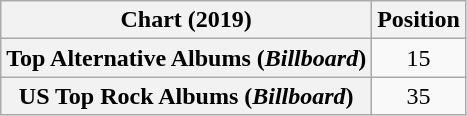<table class="wikitable plainrowheaders sortable" style="text-align:center">
<tr>
<th scope="col">Chart (2019)</th>
<th scope="col">Position</th>
</tr>
<tr>
<th scope="row">Top Alternative Albums (<em>Billboard</em>)</th>
<td>15</td>
</tr>
<tr>
<th scope="row">US Top Rock Albums (<em>Billboard</em>)</th>
<td>35</td>
</tr>
</table>
